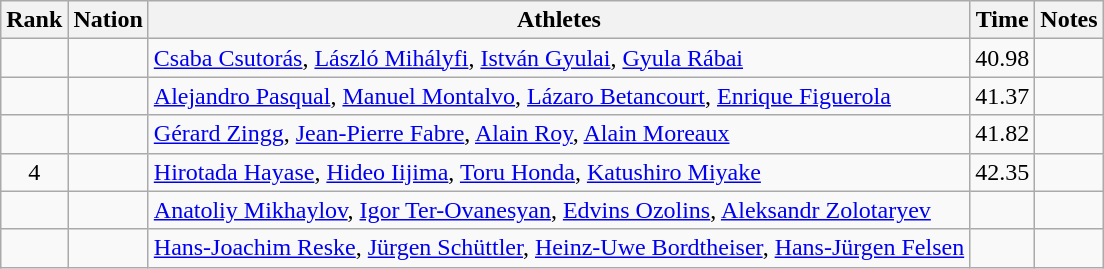<table class="wikitable sortable" style="text-align:center">
<tr>
<th>Rank</th>
<th>Nation</th>
<th>Athletes</th>
<th>Time</th>
<th>Notes</th>
</tr>
<tr>
<td></td>
<td align=left></td>
<td align=left><a href='#'>Csaba Csutorás</a>, <a href='#'>László Mihályfi</a>, <a href='#'>István Gyulai</a>, <a href='#'>Gyula Rábai</a></td>
<td>40.98</td>
<td></td>
</tr>
<tr>
<td></td>
<td align=left></td>
<td align=left><a href='#'>Alejandro Pasqual</a>, <a href='#'>Manuel Montalvo</a>, <a href='#'>Lázaro Betancourt</a>, <a href='#'>Enrique Figuerola</a></td>
<td>41.37</td>
<td></td>
</tr>
<tr>
<td></td>
<td align=left></td>
<td align=left><a href='#'>Gérard Zingg</a>, <a href='#'>Jean-Pierre Fabre</a>, <a href='#'>Alain Roy</a>, <a href='#'>Alain Moreaux</a></td>
<td>41.82</td>
<td></td>
</tr>
<tr>
<td>4</td>
<td align=left></td>
<td align=left><a href='#'>Hirotada Hayase</a>, <a href='#'>Hideo Iijima</a>, <a href='#'>Toru Honda</a>, <a href='#'>Katushiro Miyake</a></td>
<td>42.35</td>
<td></td>
</tr>
<tr>
<td></td>
<td align=left></td>
<td align=left><a href='#'>Anatoliy Mikhaylov</a>, <a href='#'>Igor Ter-Ovanesyan</a>, <a href='#'>Edvins Ozolins</a>, <a href='#'>Aleksandr Zolotaryev</a></td>
<td></td>
<td></td>
</tr>
<tr>
<td></td>
<td align=left></td>
<td align=left><a href='#'>Hans-Joachim Reske</a>, <a href='#'>Jürgen Schüttler</a>, <a href='#'>Heinz-Uwe Bordtheiser</a>, <a href='#'>Hans-Jürgen Felsen</a></td>
<td></td>
<td></td>
</tr>
</table>
